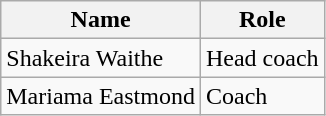<table class="wikitable">
<tr>
<th>Name</th>
<th>Role</th>
</tr>
<tr>
<td> Shakeira Waithe</td>
<td>Head coach</td>
</tr>
<tr>
<td> Mariama Eastmond</td>
<td>Coach</td>
</tr>
</table>
